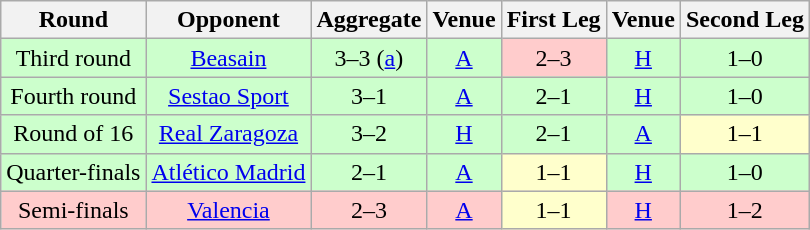<table class="wikitable" style="font-size:100%; text-align:center">
<tr>
<th>Round</th>
<th>Opponent</th>
<th>Aggregate</th>
<th>Venue</th>
<th>First Leg</th>
<th>Venue</th>
<th>Second Leg</th>
</tr>
<tr bgcolor= CCFFCC>
<td>Third round</td>
<td><a href='#'>Beasain</a></td>
<td>3–3 (<a href='#'>a</a>)</td>
<td><a href='#'>A</a></td>
<td bgcolor="FFCCCC">2–3</td>
<td><a href='#'>H</a></td>
<td>1–0</td>
</tr>
<tr bgcolor= CCFFCC>
<td>Fourth round</td>
<td><a href='#'>Sestao Sport</a></td>
<td>3–1</td>
<td><a href='#'>A</a></td>
<td>2–1</td>
<td><a href='#'>H</a></td>
<td>1–0</td>
</tr>
<tr bgcolor= CCFFCC>
<td>Round of 16</td>
<td><a href='#'>Real Zaragoza</a></td>
<td>3–2</td>
<td><a href='#'>H</a></td>
<td>2–1</td>
<td><a href='#'>A</a></td>
<td bgcolor="FFFFCC">1–1</td>
</tr>
<tr bgcolor= CCFFCC>
<td>Quarter-finals</td>
<td><a href='#'>Atlético Madrid</a></td>
<td>2–1</td>
<td><a href='#'>A</a></td>
<td bgcolor="FFFFCC">1–1</td>
<td><a href='#'>H</a></td>
<td>1–0</td>
</tr>
<tr bgcolor= FFCCCC>
<td>Semi-finals</td>
<td><a href='#'>Valencia</a></td>
<td>2–3</td>
<td><a href='#'>A</a></td>
<td bgcolor="FFFFCC">1–1</td>
<td><a href='#'>H</a></td>
<td>1–2</td>
</tr>
</table>
